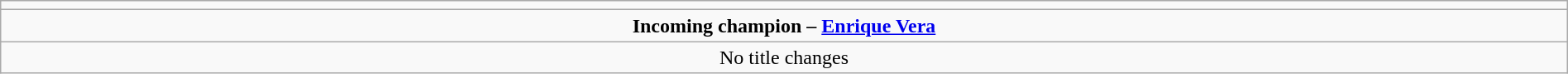<table class="wikitable" style="text-align:center; width:100%;">
<tr>
<td colspan=5></td>
</tr>
<tr>
<td colspan=5><strong>Incoming champion – <a href='#'>Enrique Vera</a></strong></td>
</tr>
<tr>
<td colspan="5">No title changes</td>
</tr>
</table>
